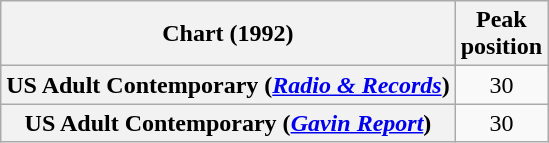<table class="wikitable plainrowheaders" style="text-align:center">
<tr>
<th scope="col">Chart (1992)</th>
<th scope="col">Peak<br>position</th>
</tr>
<tr>
<th scope="row">US Adult Contemporary (<em><a href='#'>Radio & Records</a></em>)</th>
<td>30</td>
</tr>
<tr>
<th scope="row">US Adult Contemporary (<em><a href='#'>Gavin Report</a></em>)</th>
<td>30</td>
</tr>
</table>
